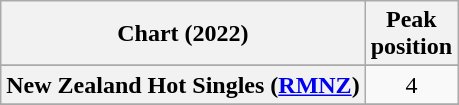<table class="wikitable sortable plainrowheaders" style="text-align:center">
<tr>
<th scope="col">Chart (2022)</th>
<th scope="col">Peak<br>position</th>
</tr>
<tr>
</tr>
<tr>
</tr>
<tr>
<th scope="row">New Zealand Hot Singles (<a href='#'>RMNZ</a>)</th>
<td>4</td>
</tr>
<tr>
</tr>
<tr>
</tr>
</table>
